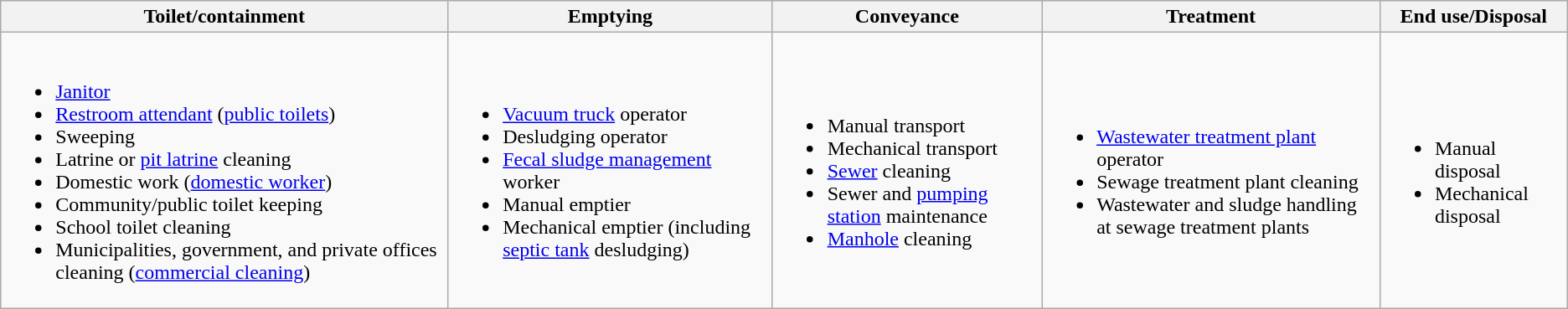<table class="wikitable">
<tr>
<th>Toilet/containment</th>
<th>Emptying</th>
<th>Conveyance</th>
<th>Treatment</th>
<th>End use/Disposal</th>
</tr>
<tr>
<td><br><ul><li><a href='#'>Janitor</a></li><li><a href='#'>Restroom attendant</a> (<a href='#'>public toilets</a>)</li><li>Sweeping</li><li>Latrine or <a href='#'>pit latrine</a> cleaning</li><li>Domestic work (<a href='#'>domestic worker</a>)</li><li>Community/public toilet keeping</li><li>School toilet cleaning</li><li>Municipalities, government, and private offices cleaning (<a href='#'>commercial cleaning</a>)</li></ul></td>
<td><br><ul><li><a href='#'>Vacuum truck</a> operator</li><li>Desludging operator</li><li><a href='#'>Fecal sludge management</a> worker</li><li>Manual emptier</li><li>Mechanical emptier (including <a href='#'>septic tank</a> desludging)</li></ul></td>
<td><br><ul><li>Manual transport</li><li>Mechanical transport</li><li><a href='#'>Sewer</a> cleaning</li><li>Sewer and <a href='#'>pumping station</a> maintenance</li><li><a href='#'>Manhole</a> cleaning</li></ul></td>
<td><br><ul><li><a href='#'>Wastewater treatment plant</a> operator</li><li>Sewage treatment plant cleaning</li><li>Wastewater and sludge handling at sewage treatment plants</li></ul></td>
<td><br><ul><li>Manual disposal</li><li>Mechanical disposal</li></ul></td>
</tr>
</table>
